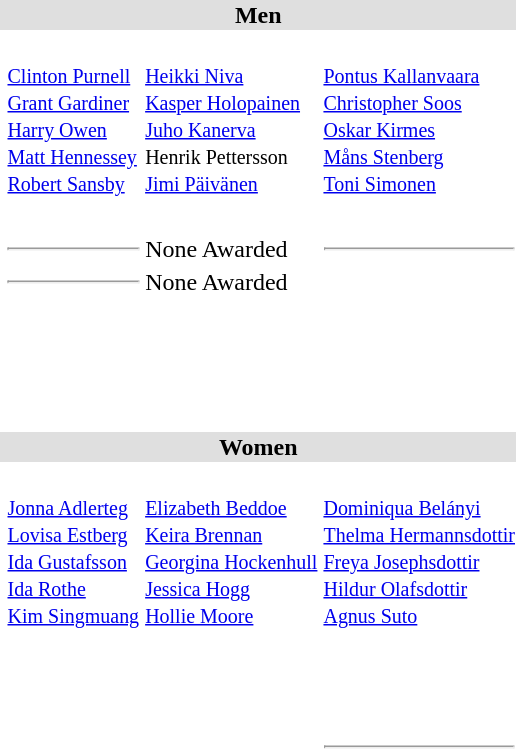<table>
<tr style="background:#dfdfdf;">
<td colspan="4" style="text-align:center;"><strong>Men</strong></td>
</tr>
<tr>
<th scope=row style="text-align:left"><br></th>
<td> <br><small> <a href='#'>Clinton Purnell</a> <br> <a href='#'>Grant Gardiner</a> <br> <a href='#'>Harry Owen</a> <br> <a href='#'>Matt Hennessey</a> <br> <a href='#'>Robert Sansby</a> </small></td>
<td> <br><small> <a href='#'>Heikki Niva</a> <br> <a href='#'>Kasper Holopainen</a> <br> <a href='#'>Juho Kanerva</a> <br> Henrik Pettersson <br> <a href='#'>Jimi Päivänen</a> </small></td>
<td> <br><small> <a href='#'>Pontus Kallanvaara</a> <br> <a href='#'>Christopher Soos</a> <br> <a href='#'>Oskar Kirmes</a> <br> <a href='#'>Måns Stenberg</a> <br> <a href='#'>Toni Simonen</a> </small></td>
</tr>
<tr>
<th scope=row style="text-align:left"><br></th>
<td></td>
<td></td>
<td></td>
</tr>
<tr>
<th scope=row style="text-align:left"><br></th>
<td> <hr> </td>
<td>None Awarded</td>
<td> <hr> </td>
</tr>
<tr>
<th scope=row style="text-align:left"><br></th>
<td> <hr> </td>
<td>None Awarded</td>
<td></td>
</tr>
<tr>
<th scope=row style="text-align:left"><br></th>
<td></td>
<td></td>
<td></td>
</tr>
<tr>
<th scope=row style="text-align:left"><br></th>
<td></td>
<td></td>
<td></td>
</tr>
<tr>
<th scope=row style="text-align:left"><br></th>
<td></td>
<td></td>
<td></td>
</tr>
<tr>
<th scope=row style="text-align:left"><br></th>
<td></td>
<td></td>
<td></td>
</tr>
<tr style="background:#dfdfdf;">
<td colspan="4" style="text-align:center;"><strong>Women</strong></td>
</tr>
<tr>
<th scope=row style="text-align:left"><br></th>
<td> <br><small> <a href='#'>Jonna Adlerteg</a> <br> <a href='#'>Lovisa Estberg</a> <br> <a href='#'>Ida Gustafsson</a> <br> <a href='#'>Ida Rothe</a> <br> <a href='#'>Kim Singmuang</a> </small></td>
<td> <br><small> <a href='#'>Elizabeth Beddoe</a> <br> <a href='#'>Keira Brennan</a> <br> <a href='#'>Georgina Hockenhull</a> <br> <a href='#'>Jessica Hogg</a> <br> <a href='#'>Hollie Moore</a> </small></td>
<td> <br><small> <a href='#'>Dominiqua Belányi</a> <br> <a href='#'>Thelma Hermannsdottir</a> <br> <a href='#'>Freya Josephsdottir</a> <br> <a href='#'>Hildur Olafsdottir</a> <br> <a href='#'>Agnus Suto</a> </small></td>
</tr>
<tr>
<th scope=row style="text-align:left"><br></th>
<td></td>
<td></td>
<td></td>
</tr>
<tr>
<th scope=row style="text-align:left"><br></th>
<td></td>
<td></td>
<td></td>
</tr>
<tr>
<th scope=row style="text-align:left"><br></th>
<td></td>
<td></td>
<td></td>
</tr>
<tr>
<th scope=row style="text-align:left"><br></th>
<td></td>
<td></td>
<td> <hr> </td>
</tr>
<tr>
<th scope=row style="text-align:left"><br></th>
<td></td>
<td></td>
<td></td>
</tr>
</table>
